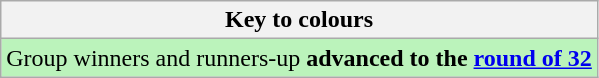<table class="wikitable">
<tr>
<th>Key to colours</th>
</tr>
<tr bgcolor=#BBF3BB>
<td>Group winners and runners-up <strong>advanced to the <a href='#'>round of 32</a></strong></td>
</tr>
</table>
